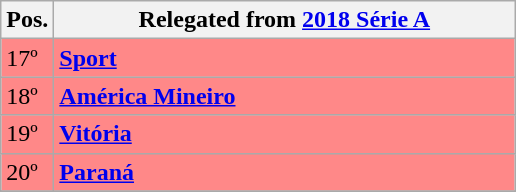<table class="wikitable">
<tr>
<th align="center">Pos.</th>
<th width="300">Relegated from <a href='#'>2018 Série A</a></th>
</tr>
<tr style="background: #FF8888;">
<td>17º</td>
<td><strong><a href='#'>Sport</a></strong></td>
</tr>
<tr style="background: #FF8888;">
<td>18º</td>
<td><strong><a href='#'>América Mineiro</a></strong></td>
</tr>
<tr style="background: #FF8888;">
<td>19º</td>
<td><strong><a href='#'>Vitória</a></strong></td>
</tr>
<tr style="background: #FF8888;">
<td>20º</td>
<td><strong><a href='#'>Paraná</a></strong></td>
</tr>
<tr style="background: #FF8888;">
</tr>
</table>
